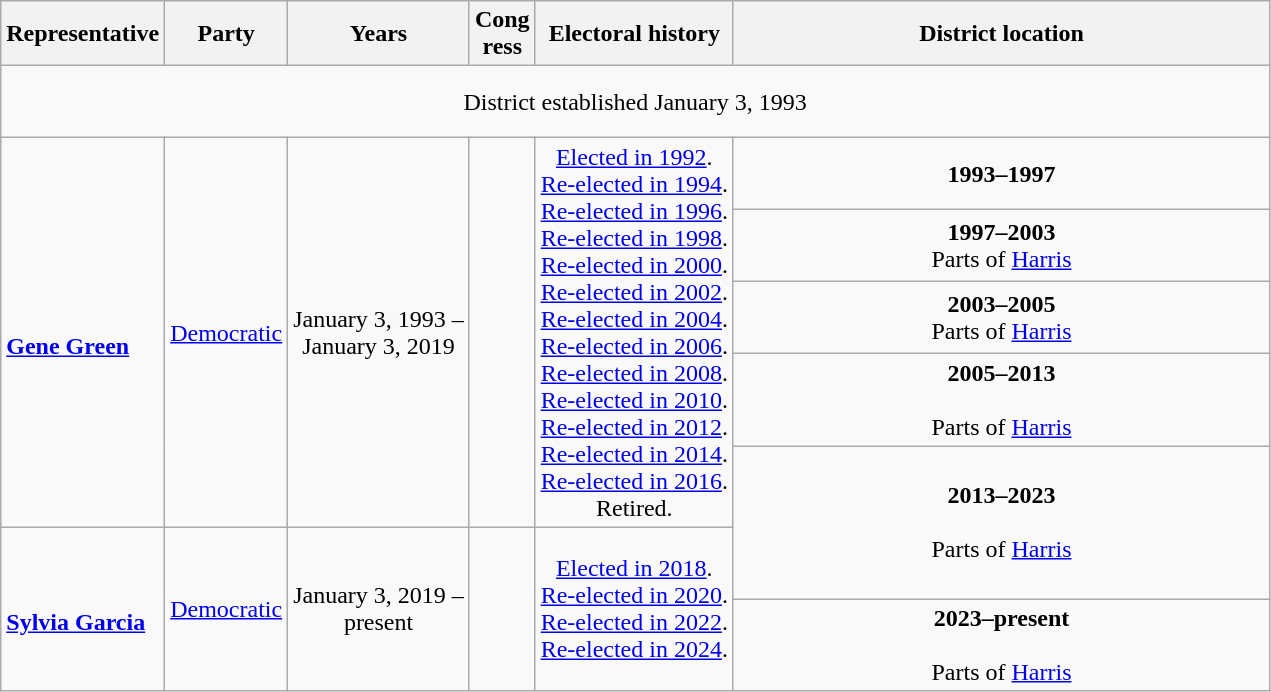<table class=wikitable style="text-align:center">
<tr>
<th>Representative<br></th>
<th>Party</th>
<th>Years</th>
<th>Cong<br>ress</th>
<th>Electoral history</th>
<th width=350px>District location</th>
</tr>
<tr style="height:3em">
<td colspan=6>District established January 3, 1993</td>
</tr>
<tr style="height:3em">
<td rowspan=5 align=left><br><strong><a href='#'>Gene Green</a></strong><br></td>
<td rowspan=5 ><a href='#'>Democratic</a></td>
<td rowspan=5 nowrap>January 3, 1993 –<br>January 3, 2019</td>
<td rowspan=5></td>
<td rowspan=5><a href='#'>Elected in 1992</a>.<br><a href='#'>Re-elected in 1994</a>.<br><a href='#'>Re-elected in 1996</a>.<br><a href='#'>Re-elected in 1998</a>.<br><a href='#'>Re-elected in 2000</a>.<br><a href='#'>Re-elected in 2002</a>.<br><a href='#'>Re-elected in 2004</a>.<br><a href='#'>Re-elected in 2006</a>.<br><a href='#'>Re-elected in 2008</a>.<br><a href='#'>Re-elected in 2010</a>.<br><a href='#'>Re-elected in 2012</a>.<br><a href='#'>Re-elected in 2014</a>.<br><a href='#'>Re-elected in 2016</a>.<br>Retired.</td>
<td><strong>1993–1997</strong><br></td>
</tr>
<tr style="height:3em">
<td><strong>1997–2003</strong><br>Parts of <a href='#'>Harris</a></td>
</tr>
<tr style="height:3em">
<td><strong>2003–2005</strong><br>Parts of <a href='#'>Harris</a></td>
</tr>
<tr style="height:3em">
<td><strong>2005–2013</strong><br><br>Parts of <a href='#'>Harris</a></td>
</tr>
<tr style="height:3em">
<td rowspan=2><strong>2013–2023</strong><br><br>Parts of <a href='#'>Harris</a></td>
</tr>
<tr style="height:3em">
<td rowspan=2 align=left><br><strong><a href='#'>Sylvia Garcia</a></strong><br></td>
<td rowspan=2 ><a href='#'>Democratic</a></td>
<td rowspan=2 nowrap>January 3, 2019 –<br>present</td>
<td rowspan=2></td>
<td rowspan=2><a href='#'>Elected in 2018</a>.<br><a href='#'>Re-elected in 2020</a>.<br><a href='#'>Re-elected in 2022</a>.<br><a href='#'>Re-elected in 2024</a>.</td>
</tr>
<tr style="height:3em">
<td><strong>2023–present</strong><br><br>Parts of <a href='#'>Harris</a></td>
</tr>
</table>
